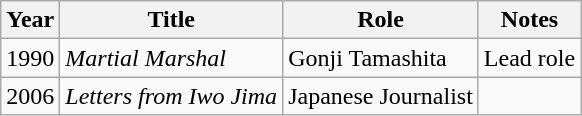<table class="wikitable sortable">
<tr>
<th>Year</th>
<th>Title</th>
<th>Role</th>
<th>Notes</th>
</tr>
<tr>
<td>1990</td>
<td><em>Martial Marshal</em></td>
<td>Gonji Tamashita</td>
<td>Lead role</td>
</tr>
<tr>
<td>2006</td>
<td><em>Letters from Iwo Jima</em></td>
<td>Japanese Journalist</td>
<td></td>
</tr>
</table>
